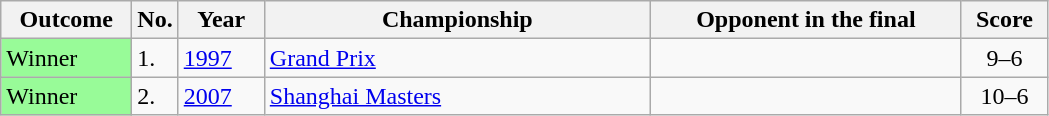<table class="sortable wikitable">
<tr>
<th width="80">Outcome</th>
<th width="20">No.</th>
<th width="50">Year</th>
<th width="250">Championship</th>
<th width="200">Opponent in the final</th>
<th width="50">Score</th>
</tr>
<tr>
<td style="background:#98FB98">Winner</td>
<td>1.</td>
<td><a href='#'>1997</a></td>
<td><a href='#'>Grand Prix</a></td>
<td> </td>
<td align="center">9–6</td>
</tr>
<tr>
<td style="background:#98FB98">Winner</td>
<td>2.</td>
<td><a href='#'>2007</a></td>
<td><a href='#'>Shanghai Masters</a></td>
<td> </td>
<td align="center">10–6</td>
</tr>
</table>
